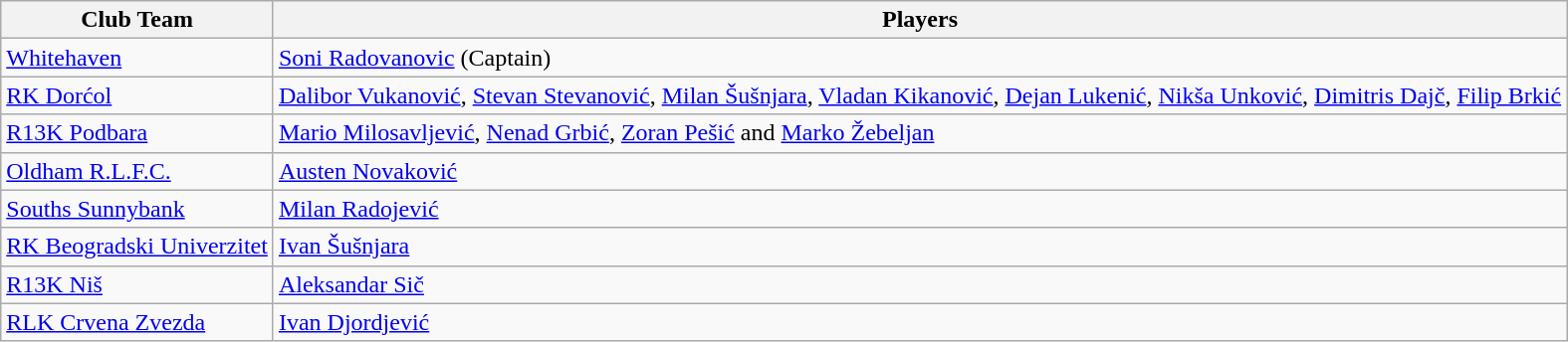<table class="wikitable">
<tr>
<th>Club Team</th>
<th>Players</th>
</tr>
<tr>
<td><a href='#'>Whitehaven</a></td>
<td><a href='#'>Soni Radovanovic</a> (Captain)</td>
</tr>
<tr>
<td><a href='#'>RK Dorćol</a></td>
<td><a href='#'>Dalibor Vukanović</a>, <a href='#'>Stevan Stevanović</a>, <a href='#'>Milan Šušnjara</a>, <a href='#'>Vladan Kikanović</a>, <a href='#'>Dejan Lukenić</a>, <a href='#'>Nikša Unković</a>, <a href='#'>Dimitris Dajč</a>, <a href='#'>Filip Brkić</a></td>
</tr>
<tr>
<td><a href='#'>R13K Podbara</a></td>
<td><a href='#'>Mario Milosavljević</a>, <a href='#'>Nenad Grbić</a>, <a href='#'>Zoran Pešić</a> and <a href='#'>Marko Žebeljan</a></td>
</tr>
<tr>
<td><a href='#'>Oldham R.L.F.C.</a></td>
<td><a href='#'>Austen Novaković</a></td>
</tr>
<tr>
<td><a href='#'>Souths Sunnybank</a></td>
<td><a href='#'>Milan Radojević</a></td>
</tr>
<tr>
<td><a href='#'>RK Beogradski Univerzitet</a></td>
<td><a href='#'>Ivan Šušnjara</a></td>
</tr>
<tr>
<td><a href='#'>R13K Niš</a></td>
<td><a href='#'>Aleksandar Sič</a></td>
</tr>
<tr>
<td><a href='#'>RLK Crvena Zvezda</a></td>
<td><a href='#'>Ivan Djordjević</a></td>
</tr>
</table>
